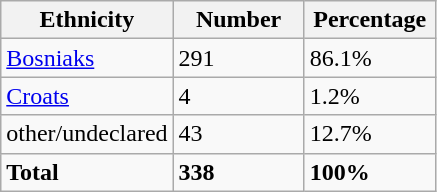<table class="wikitable">
<tr>
<th width="100px">Ethnicity</th>
<th width="80px">Number</th>
<th width="80px">Percentage</th>
</tr>
<tr>
<td><a href='#'>Bosniaks</a></td>
<td>291</td>
<td>86.1%</td>
</tr>
<tr>
<td><a href='#'>Croats</a></td>
<td>4</td>
<td>1.2%</td>
</tr>
<tr>
<td>other/undeclared</td>
<td>43</td>
<td>12.7%</td>
</tr>
<tr>
<td><strong>Total</strong></td>
<td><strong>338</strong></td>
<td><strong>100%</strong></td>
</tr>
</table>
